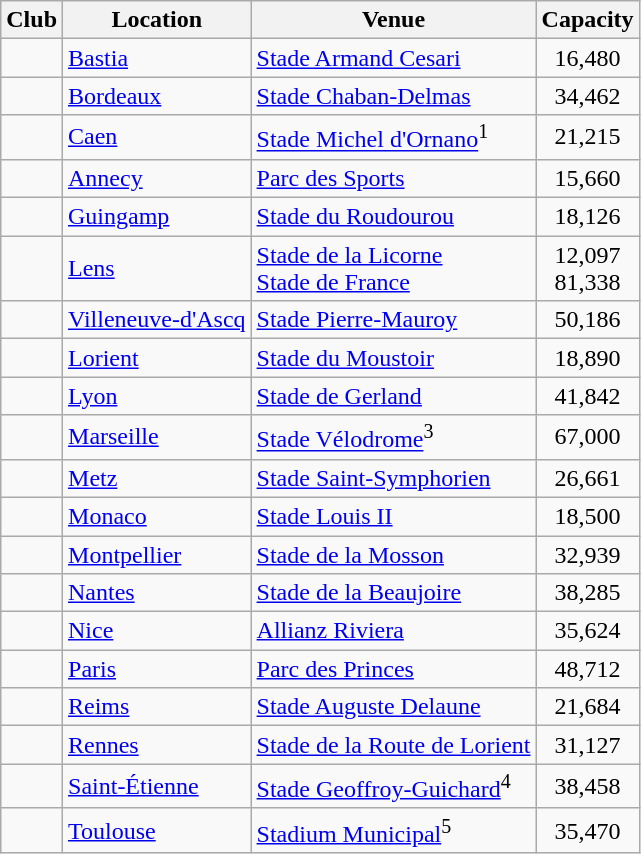<table class="wikitable sortable">
<tr>
<th>Club</th>
<th>Location</th>
<th>Venue</th>
<th>Capacity</th>
</tr>
<tr>
<td></td>
<td><a href='#'>Bastia</a></td>
<td><a href='#'>Stade Armand Cesari</a></td>
<td align="center">16,480</td>
</tr>
<tr>
<td></td>
<td><a href='#'>Bordeaux</a></td>
<td><a href='#'>Stade Chaban-Delmas</a></td>
<td align="center">34,462</td>
</tr>
<tr>
<td></td>
<td><a href='#'>Caen</a></td>
<td><a href='#'>Stade Michel d'Ornano</a><sup>1</sup></td>
<td align="center">21,215</td>
</tr>
<tr>
<td></td>
<td><a href='#'>Annecy</a></td>
<td><a href='#'>Parc des Sports</a></td>
<td align="center">15,660</td>
</tr>
<tr>
<td></td>
<td><a href='#'>Guingamp</a></td>
<td><a href='#'>Stade du Roudourou</a></td>
<td align="center">18,126</td>
</tr>
<tr>
<td></td>
<td><a href='#'>Lens</a></td>
<td><a href='#'>Stade de la Licorne</a><br><a href='#'>Stade de France</a></td>
<td align="center">12,097<br>81,338</td>
</tr>
<tr>
<td></td>
<td><a href='#'>Villeneuve-d'Ascq</a></td>
<td><a href='#'>Stade Pierre-Mauroy</a></td>
<td align="center">50,186</td>
</tr>
<tr>
<td></td>
<td><a href='#'>Lorient</a></td>
<td><a href='#'>Stade du Moustoir</a></td>
<td align="center">18,890</td>
</tr>
<tr>
<td></td>
<td><a href='#'>Lyon</a></td>
<td><a href='#'>Stade de Gerland</a></td>
<td align="center">41,842</td>
</tr>
<tr>
<td></td>
<td><a href='#'>Marseille</a></td>
<td><a href='#'>Stade Vélodrome</a><sup>3</sup></td>
<td align="center">67,000</td>
</tr>
<tr>
<td></td>
<td><a href='#'>Metz</a></td>
<td><a href='#'>Stade Saint-Symphorien</a></td>
<td align="center">26,661</td>
</tr>
<tr>
<td></td>
<td><a href='#'>Monaco</a></td>
<td><a href='#'>Stade Louis II</a></td>
<td align="center">18,500</td>
</tr>
<tr>
<td></td>
<td><a href='#'>Montpellier</a></td>
<td><a href='#'>Stade de la Mosson</a></td>
<td align="center">32,939</td>
</tr>
<tr>
<td></td>
<td><a href='#'>Nantes</a></td>
<td><a href='#'>Stade de la Beaujoire</a></td>
<td align="center">38,285</td>
</tr>
<tr>
<td></td>
<td><a href='#'>Nice</a></td>
<td><a href='#'>Allianz Riviera</a></td>
<td align="center">35,624</td>
</tr>
<tr>
<td></td>
<td><a href='#'>Paris</a></td>
<td><a href='#'>Parc des Princes</a></td>
<td align="center">48,712</td>
</tr>
<tr>
<td></td>
<td><a href='#'>Reims</a></td>
<td><a href='#'>Stade Auguste Delaune</a></td>
<td align="center">21,684</td>
</tr>
<tr>
<td></td>
<td><a href='#'>Rennes</a></td>
<td><a href='#'>Stade de la Route de Lorient</a></td>
<td align="center">31,127</td>
</tr>
<tr>
<td></td>
<td><a href='#'>Saint-Étienne</a></td>
<td><a href='#'>Stade Geoffroy-Guichard</a><sup>4</sup></td>
<td align="center">38,458</td>
</tr>
<tr>
<td></td>
<td><a href='#'>Toulouse</a></td>
<td><a href='#'>Stadium Municipal</a><sup>5</sup></td>
<td align="center">35,470</td>
</tr>
</table>
